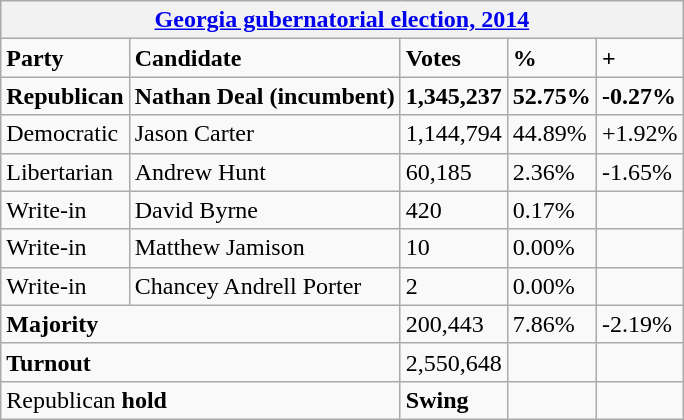<table class="wikitable">
<tr>
<th colspan="5"><a href='#'>Georgia gubernatorial election, 2014</a></th>
</tr>
<tr>
<td><strong>Party</strong></td>
<td><strong>Candidate</strong></td>
<td><strong>Votes</strong></td>
<td><strong>%</strong></td>
<td><strong>+</strong></td>
</tr>
<tr>
<td><strong>Republican</strong></td>
<td><strong>Nathan Deal</strong> <strong>(incumbent)</strong></td>
<td><strong>1,345,237</strong></td>
<td><strong>52.75%</strong></td>
<td><strong>-0.27%</strong></td>
</tr>
<tr>
<td>Democratic</td>
<td>Jason Carter</td>
<td>1,144,794</td>
<td>44.89%</td>
<td>+1.92%</td>
</tr>
<tr>
<td>Libertarian</td>
<td>Andrew Hunt</td>
<td>60,185</td>
<td>2.36%</td>
<td>-1.65%</td>
</tr>
<tr>
<td>Write-in</td>
<td>David Byrne</td>
<td>420</td>
<td>0.17%</td>
<td></td>
</tr>
<tr>
<td>Write-in</td>
<td>Matthew Jamison</td>
<td>10</td>
<td>0.00%</td>
<td></td>
</tr>
<tr>
<td>Write-in</td>
<td>Chancey Andrell Porter</td>
<td>2</td>
<td>0.00%</td>
<td></td>
</tr>
<tr>
<td colspan="2"><strong>Majority</strong></td>
<td>200,443</td>
<td>7.86%</td>
<td>-2.19%</td>
</tr>
<tr>
<td colspan="2"><strong>Turnout</strong></td>
<td>2,550,648</td>
<td></td>
<td></td>
</tr>
<tr>
<td colspan="2">Republican <strong>hold</strong></td>
<td><strong>Swing</strong></td>
<td></td>
<td></td>
</tr>
</table>
